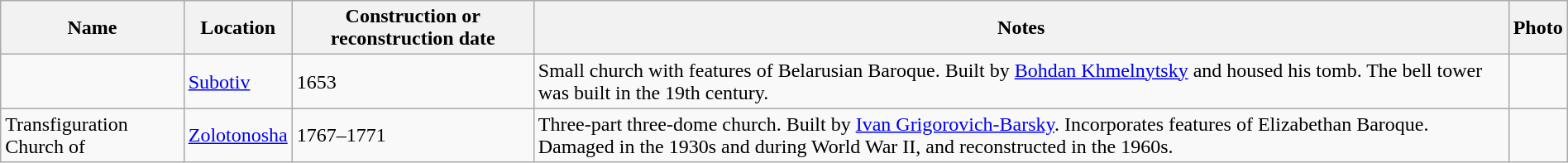<table class="wikitable sortable" width="100%">
<tr>
<th>Name</th>
<th>Location</th>
<th>Construction or reconstruction date</th>
<th>Notes</th>
<th>Photo</th>
</tr>
<tr>
<td></td>
<td><a href='#'>Subotiv</a></td>
<td>1653</td>
<td>Small church with features of Belarusian Baroque. Built by <a href='#'>Bohdan Khmelnytsky</a> and housed his tomb. The bell tower was built in the 19th century.</td>
<td></td>
</tr>
<tr>
<td>Transfiguration Church of </td>
<td><a href='#'>Zolotonosha</a></td>
<td>1767–1771</td>
<td>Three-part three-dome church. Built by <a href='#'>Ivan Grigorovich-Barsky</a>. Incorporates features of Elizabethan Baroque. Damaged in the 1930s and during World War II, and reconstructed in the 1960s.</td>
<td></td>
</tr>
</table>
